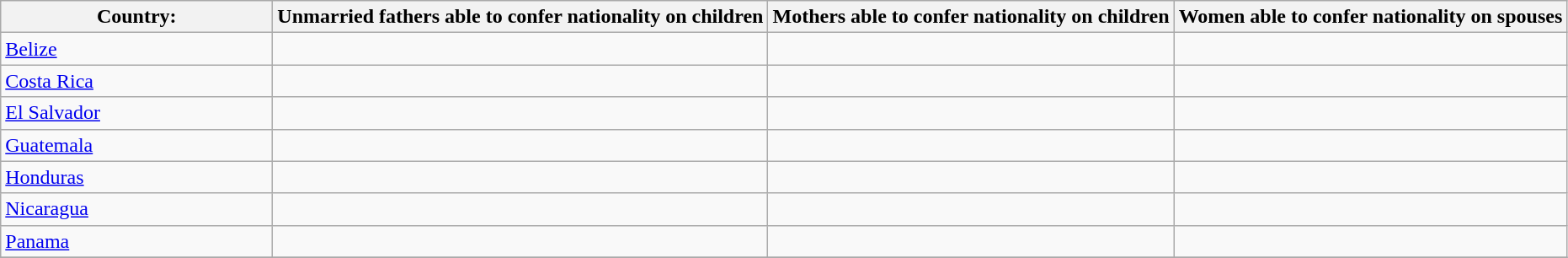<table class="wikitable" style="margin: 1em 1em 1em 0;">
<tr style="text-align:center;">
<th scope="col" style="width: 13em;">Country:</th>
<th scope="col">Unmarried fathers able to confer nationality on children</th>
<th scope="col">Mothers able to confer nationality on children</th>
<th scope="col">Women able to confer nationality on spouses</th>
</tr>
<tr>
<td> <a href='#'>Belize</a></td>
<td></td>
<td></td>
<td></td>
</tr>
<tr>
<td> <a href='#'>Costa Rica</a></td>
<td></td>
<td></td>
<td></td>
</tr>
<tr>
<td> <a href='#'>El Salvador</a></td>
<td></td>
<td></td>
<td></td>
</tr>
<tr>
<td> <a href='#'>Guatemala</a></td>
<td></td>
<td></td>
<td></td>
</tr>
<tr>
<td> <a href='#'>Honduras</a></td>
<td></td>
<td></td>
<td></td>
</tr>
<tr>
<td> <a href='#'>Nicaragua</a></td>
<td></td>
<td></td>
<td></td>
</tr>
<tr>
<td> <a href='#'>Panama</a></td>
<td></td>
<td></td>
<td></td>
</tr>
<tr>
</tr>
</table>
